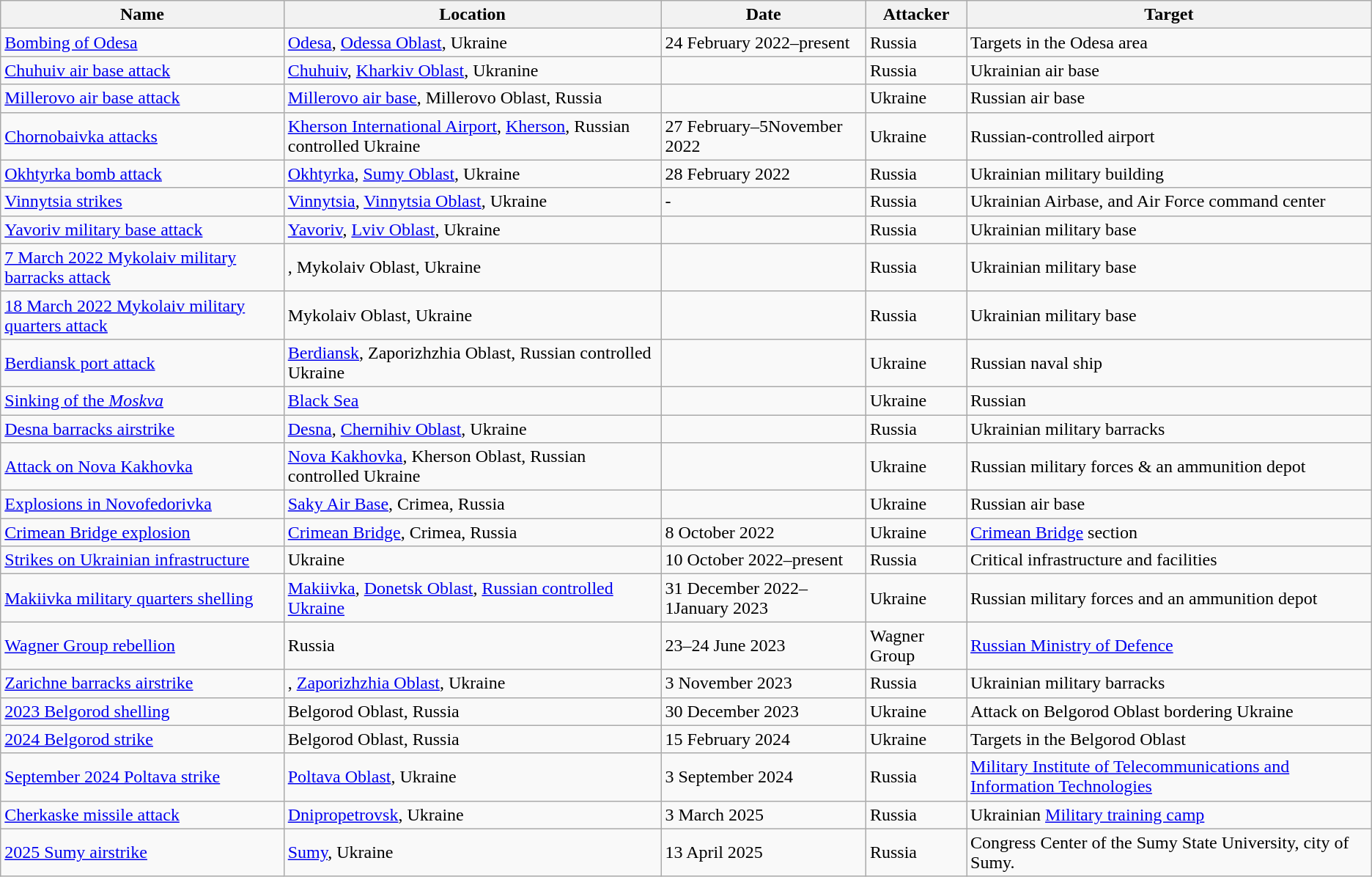<table class="wikitable sortable">
<tr>
<th>Name</th>
<th>Location</th>
<th>Date</th>
<th>Attacker</th>
<th>Target</th>
</tr>
<tr>
<td><a href='#'>Bombing of Odesa</a></td>
<td><a href='#'>Odesa</a>, <a href='#'>Odessa Oblast</a>, Ukraine</td>
<td>24 February 2022–present</td>
<td>Russia</td>
<td>Targets in the Odesa area</td>
</tr>
<tr>
<td><a href='#'>Chuhuiv air base attack</a></td>
<td><a href='#'>Chuhuiv</a>, <a href='#'>Kharkiv Oblast</a>, Ukranine</td>
<td></td>
<td>Russia</td>
<td>Ukrainian air base</td>
</tr>
<tr>
<td><a href='#'>Millerovo air base attack</a></td>
<td><a href='#'>Millerovo air base</a>, Millerovo Oblast, Russia</td>
<td></td>
<td>Ukraine</td>
<td>Russian air base</td>
</tr>
<tr>
<td><a href='#'>Chornobaivka attacks</a></td>
<td><a href='#'>Kherson International Airport</a>, <a href='#'>Kherson</a>, Russian controlled Ukraine</td>
<td>27 February–5November 2022</td>
<td>Ukraine</td>
<td>Russian-controlled airport</td>
</tr>
<tr>
<td><a href='#'>Okhtyrka bomb attack</a></td>
<td><a href='#'>Okhtyrka</a>, <a href='#'>Sumy Oblast</a>, Ukraine</td>
<td>28 February 2022</td>
<td>Russia</td>
<td>Ukrainian military building</td>
</tr>
<tr>
<td><a href='#'>Vinnytsia strikes</a></td>
<td><a href='#'>Vinnytsia</a>, <a href='#'>Vinnytsia Oblast</a>, Ukraine</td>
<td> - </td>
<td>Russia</td>
<td>Ukrainian Airbase, and Air Force command center</td>
</tr>
<tr>
<td><a href='#'>Yavoriv military base attack</a></td>
<td><a href='#'>Yavoriv</a>, <a href='#'>Lviv Oblast</a>, Ukraine</td>
<td></td>
<td>Russia</td>
<td>Ukrainian military base</td>
</tr>
<tr>
<td><a href='#'>7 March 2022 Mykolaiv military barracks attack</a></td>
<td>, Mykolaiv Oblast, Ukraine</td>
<td></td>
<td>Russia</td>
<td>Ukrainian military base</td>
</tr>
<tr>
<td><a href='#'>18 March 2022 Mykolaiv military quarters attack</a></td>
<td>Mykolaiv Oblast, Ukraine</td>
<td></td>
<td>Russia</td>
<td>Ukrainian military base</td>
</tr>
<tr>
<td><a href='#'>Berdiansk port attack</a></td>
<td><a href='#'>Berdiansk</a>, Zaporizhzhia Oblast, Russian controlled Ukraine</td>
<td></td>
<td>Ukraine</td>
<td>Russian naval ship</td>
</tr>
<tr>
<td><a href='#'>Sinking of the <em>Moskva</em></a></td>
<td><a href='#'>Black Sea</a></td>
<td></td>
<td>Ukraine</td>
<td>Russian  </td>
</tr>
<tr>
<td><a href='#'>Desna barracks airstrike</a></td>
<td><a href='#'>Desna</a>, <a href='#'>Chernihiv Oblast</a>, Ukraine</td>
<td></td>
<td>Russia</td>
<td>Ukrainian military barracks</td>
</tr>
<tr>
<td><a href='#'>Attack on Nova Kakhovka</a></td>
<td><a href='#'>Nova Kakhovka</a>, Kherson Oblast, Russian controlled Ukraine</td>
<td></td>
<td>Ukraine</td>
<td>Russian military forces & an ammunition depot</td>
</tr>
<tr>
<td><a href='#'>Explosions in Novofedorivka</a></td>
<td><a href='#'>Saky Air Base</a>, Crimea, Russia</td>
<td></td>
<td>Ukraine</td>
<td>Russian air base</td>
</tr>
<tr>
<td><a href='#'>Crimean Bridge explosion</a></td>
<td><a href='#'>Crimean Bridge</a>, Crimea, Russia</td>
<td>8 October 2022</td>
<td>Ukraine</td>
<td><a href='#'>Crimean Bridge</a> section</td>
</tr>
<tr>
<td><a href='#'>Strikes on Ukrainian infrastructure</a></td>
<td>Ukraine</td>
<td>10 October 2022–present</td>
<td>Russia</td>
<td>Critical infrastructure and facilities</td>
</tr>
<tr>
<td><a href='#'>Makiivka military quarters shelling</a></td>
<td><a href='#'>Makiivka</a>, <a href='#'>Donetsk Oblast</a>, <a href='#'>Russian controlled Ukraine</a></td>
<td>31 December 2022–1January 2023</td>
<td>Ukraine</td>
<td>Russian military forces and an ammunition depot</td>
</tr>
<tr>
<td><a href='#'>Wagner Group rebellion</a></td>
<td>Russia</td>
<td>23–24 June 2023</td>
<td>Wagner Group</td>
<td><a href='#'>Russian Ministry of Defence</a></td>
</tr>
<tr>
<td><a href='#'>Zarichne barracks airstrike</a></td>
<td>, <a href='#'>Zaporizhzhia Oblast</a>, Ukraine</td>
<td>3 November 2023</td>
<td>Russia</td>
<td>Ukrainian military barracks</td>
</tr>
<tr>
<td><a href='#'>2023 Belgorod shelling</a></td>
<td>Belgorod Oblast, Russia</td>
<td>30 December 2023</td>
<td>Ukraine</td>
<td>Attack on Belgorod Oblast bordering Ukraine</td>
</tr>
<tr>
<td><a href='#'>2024 Belgorod strike</a></td>
<td>Belgorod Oblast, Russia</td>
<td>15 February 2024</td>
<td>Ukraine</td>
<td>Targets in the Belgorod Oblast</td>
</tr>
<tr>
<td><a href='#'>September 2024 Poltava strike</a></td>
<td><a href='#'>Poltava Oblast</a>, Ukraine</td>
<td>3 September 2024</td>
<td>Russia</td>
<td><a href='#'>Military Institute of Telecommunications and Information Technologies</a></td>
</tr>
<tr>
<td><a href='#'>Cherkaske missile attack</a></td>
<td><a href='#'>Dnipropetrovsk</a>, Ukraine</td>
<td>3 March 2025</td>
<td>Russia</td>
<td>Ukrainian <a href='#'>Military training camp</a></td>
</tr>
<tr>
<td><a href='#'>2025 Sumy airstrike</a></td>
<td><a href='#'>Sumy</a>, Ukraine</td>
<td>13 April 2025</td>
<td>Russia</td>
<td>Congress Center of the Sumy State University, city of Sumy.</td>
</tr>
</table>
